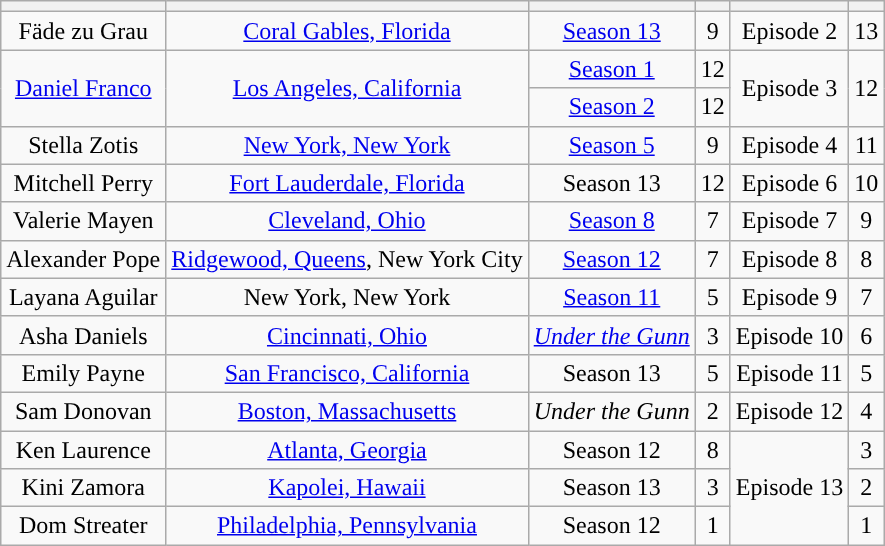<table class="wikitable sortable" style="text-align:center;">
<tr>
<th></th>
<th></th>
<th></th>
<th></th>
<th></th>
<th></th>
</tr>
<tr>
<td>Fäde zu Grau</td>
<td><a href='#'>Coral Gables, Florida</a></td>
<td><a href='#'>Season 13</a></td>
<td>9</td>
<td>Episode 2</td>
<td>13</td>
</tr>
<tr>
<td rowspan="2"><a href='#'>Daniel Franco</a></td>
<td rowspan="2"><a href='#'>Los Angeles, California</a></td>
<td><a href='#'>Season 1</a></td>
<td>12</td>
<td rowspan="2">Episode 3</td>
<td rowspan="2">12</td>
</tr>
<tr>
<td><a href='#'>Season 2</a></td>
<td>12</td>
</tr>
<tr>
<td>Stella Zotis</td>
<td><a href='#'>New York, New York</a></td>
<td><a href='#'>Season 5</a></td>
<td>9</td>
<td>Episode 4</td>
<td>11</td>
</tr>
<tr>
<td>Mitchell Perry</td>
<td><a href='#'>Fort Lauderdale, Florida</a></td>
<td>Season 13</td>
<td>12</td>
<td>Episode 6</td>
<td>10</td>
</tr>
<tr>
<td>Valerie Mayen</td>
<td><a href='#'>Cleveland, Ohio</a></td>
<td><a href='#'>Season 8</a></td>
<td>7</td>
<td>Episode 7</td>
<td>9</td>
</tr>
<tr>
<td>Alexander Pope</td>
<td><a href='#'>Ridgewood, Queens</a>, New York City</td>
<td><a href='#'>Season 12</a></td>
<td>7</td>
<td>Episode 8</td>
<td>8</td>
</tr>
<tr>
<td>Layana Aguilar</td>
<td>New York, New York</td>
<td><a href='#'>Season 11</a></td>
<td>5</td>
<td>Episode 9</td>
<td>7</td>
</tr>
<tr>
<td>Asha Daniels</td>
<td><a href='#'>Cincinnati, Ohio</a></td>
<td><em><a href='#'>Under the Gunn</a></em></td>
<td>3</td>
<td>Episode 10</td>
<td>6</td>
</tr>
<tr>
<td>Emily Payne</td>
<td><a href='#'>San Francisco, California</a></td>
<td>Season 13</td>
<td>5</td>
<td>Episode 11</td>
<td>5</td>
</tr>
<tr>
<td>Sam Donovan</td>
<td><a href='#'>Boston, Massachusetts</a></td>
<td><em>Under the Gunn</em></td>
<td>2</td>
<td>Episode 12</td>
<td>4</td>
</tr>
<tr>
<td>Ken Laurence</td>
<td><a href='#'>Atlanta, Georgia</a></td>
<td>Season 12</td>
<td>8</td>
<td rowspan="3">Episode 13</td>
<td>3</td>
</tr>
<tr>
<td>Kini Zamora</td>
<td><a href='#'>Kapolei, Hawaii</a></td>
<td>Season 13</td>
<td>3</td>
<td>2</td>
</tr>
<tr>
<td>Dom Streater</td>
<td><a href='#'>Philadelphia, Pennsylvania</a></td>
<td>Season 12</td>
<td>1</td>
<td>1</td>
</tr>
</table>
